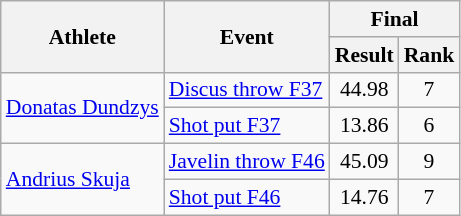<table class=wikitable style="font-size:90%">
<tr>
<th rowspan="2">Athlete</th>
<th rowspan="2">Event</th>
<th colspan="2">Final</th>
</tr>
<tr>
<th>Result</th>
<th>Rank</th>
</tr>
<tr align=center>
<td rowspan=2 align=left><a href='#'>Donatas Dundzys</a></td>
<td align=left><a href='#'>Discus throw F37</a></td>
<td>44.98</td>
<td>7</td>
</tr>
<tr align=center>
<td align=left><a href='#'>Shot put F37</a></td>
<td>13.86</td>
<td>6</td>
</tr>
<tr align=center>
<td rowspan=2 align=left><a href='#'>Andrius Skuja</a></td>
<td align=left><a href='#'>Javelin throw F46</a></td>
<td>45.09</td>
<td>9</td>
</tr>
<tr align=center>
<td align=left><a href='#'>Shot put F46</a></td>
<td>14.76</td>
<td>7</td>
</tr>
</table>
